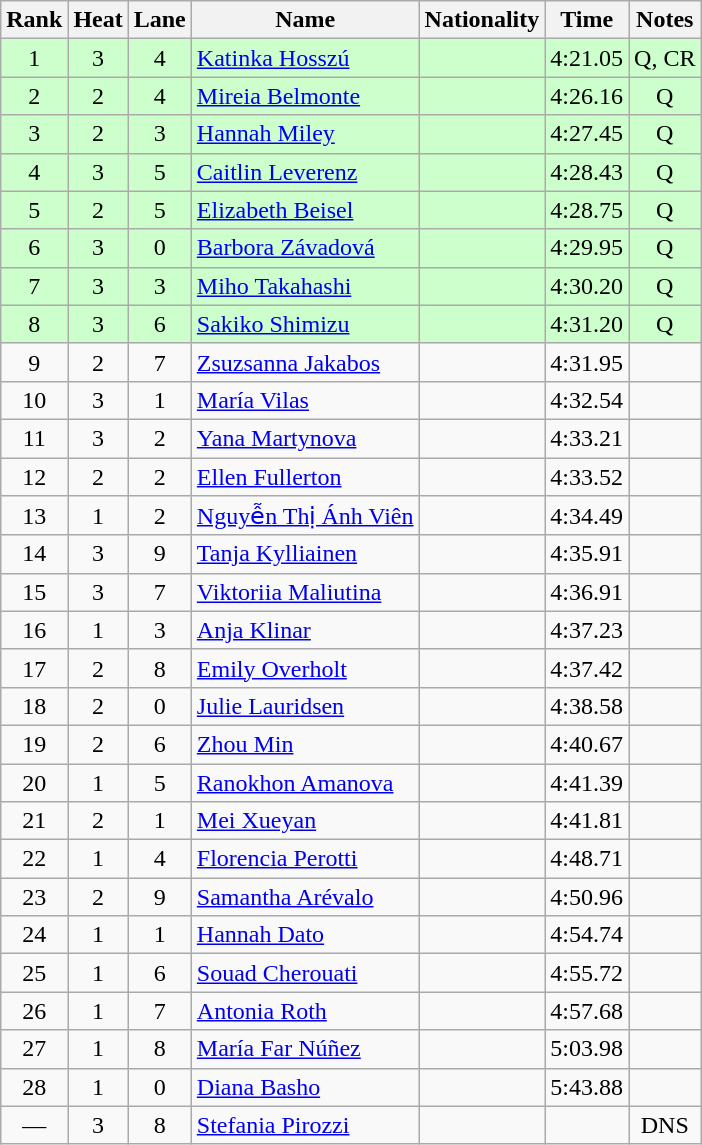<table class="wikitable sortable" style="text-align:center">
<tr>
<th>Rank</th>
<th>Heat</th>
<th>Lane</th>
<th>Name</th>
<th>Nationality</th>
<th>Time</th>
<th>Notes</th>
</tr>
<tr bgcolor=ccffcc>
<td>1</td>
<td>3</td>
<td>4</td>
<td align=left><a href='#'>Katinka Hosszú</a></td>
<td align=left></td>
<td>4:21.05</td>
<td>Q, CR</td>
</tr>
<tr bgcolor=ccffcc>
<td>2</td>
<td>2</td>
<td>4</td>
<td align=left><a href='#'>Mireia Belmonte</a></td>
<td align=left></td>
<td>4:26.16</td>
<td>Q</td>
</tr>
<tr bgcolor=ccffcc>
<td>3</td>
<td>2</td>
<td>3</td>
<td align=left><a href='#'>Hannah Miley</a></td>
<td align=left></td>
<td>4:27.45</td>
<td>Q</td>
</tr>
<tr bgcolor=ccffcc>
<td>4</td>
<td>3</td>
<td>5</td>
<td align=left><a href='#'>Caitlin Leverenz</a></td>
<td align=left></td>
<td>4:28.43</td>
<td>Q</td>
</tr>
<tr bgcolor=ccffcc>
<td>5</td>
<td>2</td>
<td>5</td>
<td align=left><a href='#'>Elizabeth Beisel</a></td>
<td align=left></td>
<td>4:28.75</td>
<td>Q</td>
</tr>
<tr bgcolor=ccffcc>
<td>6</td>
<td>3</td>
<td>0</td>
<td align=left><a href='#'>Barbora Závadová</a></td>
<td align=left></td>
<td>4:29.95</td>
<td>Q</td>
</tr>
<tr bgcolor=ccffcc>
<td>7</td>
<td>3</td>
<td>3</td>
<td align=left><a href='#'>Miho Takahashi</a></td>
<td align=left></td>
<td>4:30.20</td>
<td>Q</td>
</tr>
<tr bgcolor=ccffcc>
<td>8</td>
<td>3</td>
<td>6</td>
<td align=left><a href='#'>Sakiko Shimizu</a></td>
<td align=left></td>
<td>4:31.20</td>
<td>Q</td>
</tr>
<tr>
<td>9</td>
<td>2</td>
<td>7</td>
<td align=left><a href='#'>Zsuzsanna Jakabos</a></td>
<td align=left></td>
<td>4:31.95</td>
<td></td>
</tr>
<tr>
<td>10</td>
<td>3</td>
<td>1</td>
<td align=left><a href='#'>María Vilas</a></td>
<td align=left></td>
<td>4:32.54</td>
<td></td>
</tr>
<tr>
<td>11</td>
<td>3</td>
<td>2</td>
<td align=left><a href='#'>Yana Martynova</a></td>
<td align=left></td>
<td>4:33.21</td>
<td></td>
</tr>
<tr>
<td>12</td>
<td>2</td>
<td>2</td>
<td align=left><a href='#'>Ellen Fullerton</a></td>
<td align=left></td>
<td>4:33.52</td>
<td></td>
</tr>
<tr>
<td>13</td>
<td>1</td>
<td>2</td>
<td align=left><a href='#'>Nguyễn Thị Ánh Viên</a></td>
<td align=left></td>
<td>4:34.49</td>
<td></td>
</tr>
<tr>
<td>14</td>
<td>3</td>
<td>9</td>
<td align=left><a href='#'>Tanja Kylliainen</a></td>
<td align=left></td>
<td>4:35.91</td>
<td></td>
</tr>
<tr>
<td>15</td>
<td>3</td>
<td>7</td>
<td align=left><a href='#'>Viktoriia Maliutina</a></td>
<td align=left></td>
<td>4:36.91</td>
<td></td>
</tr>
<tr>
<td>16</td>
<td>1</td>
<td>3</td>
<td align=left><a href='#'>Anja Klinar</a></td>
<td align=left></td>
<td>4:37.23</td>
<td></td>
</tr>
<tr>
<td>17</td>
<td>2</td>
<td>8</td>
<td align=left><a href='#'>Emily Overholt</a></td>
<td align=left></td>
<td>4:37.42</td>
<td></td>
</tr>
<tr>
<td>18</td>
<td>2</td>
<td>0</td>
<td align=left><a href='#'>Julie Lauridsen</a></td>
<td align=left></td>
<td>4:38.58</td>
<td></td>
</tr>
<tr>
<td>19</td>
<td>2</td>
<td>6</td>
<td align=left><a href='#'>Zhou Min</a></td>
<td align=left></td>
<td>4:40.67</td>
<td></td>
</tr>
<tr>
<td>20</td>
<td>1</td>
<td>5</td>
<td align=left><a href='#'>Ranokhon Amanova</a></td>
<td align=left></td>
<td>4:41.39</td>
<td></td>
</tr>
<tr>
<td>21</td>
<td>2</td>
<td>1</td>
<td align=left><a href='#'>Mei Xueyan</a></td>
<td align=left></td>
<td>4:41.81</td>
<td></td>
</tr>
<tr>
<td>22</td>
<td>1</td>
<td>4</td>
<td align=left><a href='#'>Florencia Perotti</a></td>
<td align=left></td>
<td>4:48.71</td>
<td></td>
</tr>
<tr>
<td>23</td>
<td>2</td>
<td>9</td>
<td align=left><a href='#'>Samantha Arévalo</a></td>
<td align=left></td>
<td>4:50.96</td>
<td></td>
</tr>
<tr>
<td>24</td>
<td>1</td>
<td>1</td>
<td align=left><a href='#'>Hannah Dato</a></td>
<td align=left></td>
<td>4:54.74</td>
<td></td>
</tr>
<tr>
<td>25</td>
<td>1</td>
<td>6</td>
<td align=left><a href='#'>Souad Cherouati</a></td>
<td align=left></td>
<td>4:55.72</td>
<td></td>
</tr>
<tr>
<td>26</td>
<td>1</td>
<td>7</td>
<td align=left><a href='#'>Antonia Roth</a></td>
<td align=left></td>
<td>4:57.68</td>
<td></td>
</tr>
<tr>
<td>27</td>
<td>1</td>
<td>8</td>
<td align=left><a href='#'>María Far Núñez</a></td>
<td align=left></td>
<td>5:03.98</td>
<td></td>
</tr>
<tr>
<td>28</td>
<td>1</td>
<td>0</td>
<td align=left><a href='#'>Diana Basho</a></td>
<td align=left></td>
<td>5:43.88</td>
<td></td>
</tr>
<tr>
<td>—</td>
<td>3</td>
<td>8</td>
<td align=left><a href='#'>Stefania Pirozzi</a></td>
<td align=left></td>
<td></td>
<td>DNS</td>
</tr>
</table>
